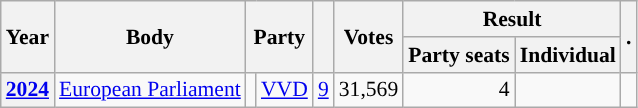<table class="wikitable plainrowheaders sortable" border=2 cellpadding=4 cellspacing=0 style="border: 1px #aaa solid; font-size: 90%; text-align:center;">
<tr>
<th scope="col" rowspan=2>Year</th>
<th scope="col" rowspan=2>Body</th>
<th scope="col" colspan=2 rowspan=2>Party</th>
<th scope="col" rowspan=2></th>
<th scope="col" rowspan=2>Votes</th>
<th scope="colgroup" colspan=2>Result</th>
<th scope="col" rowspan=2>.</th>
</tr>
<tr>
<th scope="col">Party seats</th>
<th scope="col">Individual</th>
</tr>
<tr>
<th scope="row"><a href='#'>2024</a></th>
<td><a href='#'>European Parliament</a></td>
<td style="background-color:"></td>
<td><a href='#'>VVD</a></td>
<td style=text-align:right><a href='#'>9</a></td>
<td style=text-align:right>31,569</td>
<td style=text-align:right>4</td>
<td></td>
<td></td>
</tr>
</table>
